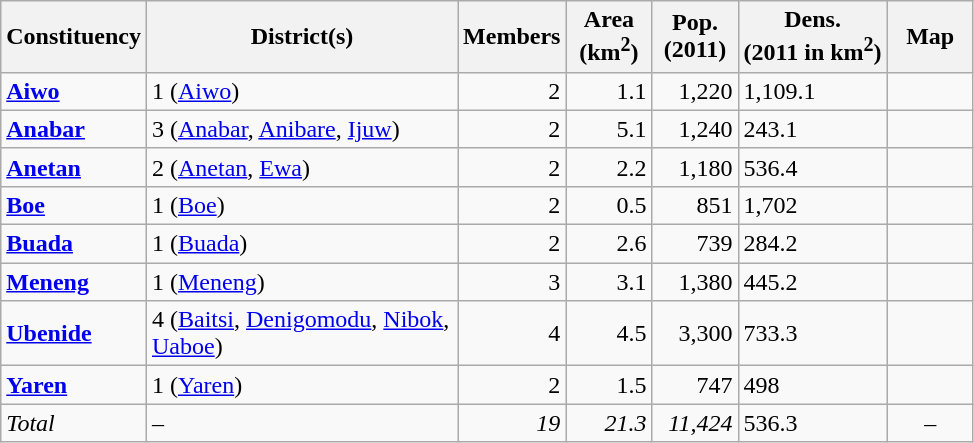<table class="wikitable sortable">
<tr>
<th style="width:80px;">Constituency</th>
<th style="width:200px;">District(s)</th>
<th style="width:50px;">Members</th>
<th style="width:50px;">Area (km<sup>2</sup>)</th>
<th style="width:50px;">Pop. (2011)</th>
<th>Dens.<br>(2011 in km<sup>2</sup>)</th>
<th style="width:50px;">Map</th>
</tr>
<tr>
<td><strong><a href='#'>Aiwo</a></strong></td>
<td>1 (<a href='#'>Aiwo</a>)</td>
<td style="text-align:right;">2</td>
<td style="text-align:right;">1.1</td>
<td style="text-align:right;">1,220</td>
<td>1,109.1</td>
<td></td>
</tr>
<tr>
<td><strong><a href='#'>Anabar</a></strong></td>
<td>3 (<a href='#'>Anabar</a>, <a href='#'>Anibare</a>, <a href='#'>Ijuw</a>)</td>
<td style="text-align:right;">2</td>
<td style="text-align:right;">5.1</td>
<td style="text-align:right;">1,240</td>
<td>243.1</td>
<td></td>
</tr>
<tr>
<td><strong><a href='#'>Anetan</a></strong></td>
<td>2 (<a href='#'>Anetan</a>, <a href='#'>Ewa</a>)</td>
<td style="text-align:right;">2</td>
<td style="text-align:right;">2.2</td>
<td style="text-align:right;">1,180</td>
<td>536.4</td>
<td></td>
</tr>
<tr>
<td><strong><a href='#'>Boe</a></strong></td>
<td>1 (<a href='#'>Boe</a>)</td>
<td style="text-align:right;">2</td>
<td style="text-align:right;">0.5</td>
<td style="text-align:right;">851</td>
<td>1,702</td>
<td></td>
</tr>
<tr>
<td><strong><a href='#'>Buada</a></strong></td>
<td>1 (<a href='#'>Buada</a>)</td>
<td style="text-align:right;">2</td>
<td style="text-align:right;">2.6</td>
<td style="text-align:right;">739</td>
<td>284.2</td>
<td></td>
</tr>
<tr>
<td><strong><a href='#'>Meneng</a></strong></td>
<td>1 (<a href='#'>Meneng</a>)</td>
<td style="text-align:right;">3</td>
<td style="text-align:right;">3.1</td>
<td style="text-align:right;">1,380</td>
<td>445.2</td>
<td></td>
</tr>
<tr>
<td><strong><a href='#'>Ubenide</a></strong></td>
<td>4 (<a href='#'>Baitsi</a>, <a href='#'>Denigomodu</a>, <a href='#'>Nibok</a>, <a href='#'>Uaboe</a>)</td>
<td style="text-align:right;">4</td>
<td style="text-align:right;">4.5</td>
<td style="text-align:right;">3,300</td>
<td>733.3</td>
<td></td>
</tr>
<tr>
<td><strong><a href='#'>Yaren</a></strong></td>
<td>1 (<a href='#'>Yaren</a>)</td>
<td style="text-align:right;">2</td>
<td style="text-align:right;">1.5</td>
<td style="text-align:right;">747</td>
<td>498</td>
<td></td>
</tr>
<tr>
<td><em>Total</em></td>
<td><em>–</em></td>
<td style="text-align:right;"><em>19</em></td>
<td style="text-align:right;"><em>21.3</em></td>
<td style="text-align:right;"><em>11,424</em></td>
<td>536.3</td>
<td style="text-align:center;"><em>–</em></td>
</tr>
</table>
